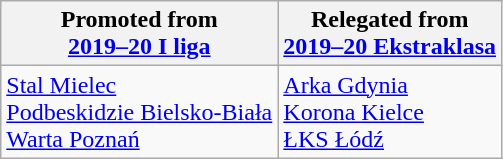<table class="wikitable">
<tr>
<th>Promoted from<br><a href='#'>2019–20 I liga</a></th>
<th>Relegated from<br><a href='#'>2019–20 Ekstraklasa</a></th>
</tr>
<tr>
<td> <a href='#'>Stal Mielec</a> <br> <a href='#'>Podbeskidzie Bielsko-Biała</a> <br> <a href='#'>Warta Poznań</a> </td>
<td> <a href='#'>Arka Gdynia</a> <br> <a href='#'>Korona Kielce</a> <br> <a href='#'>ŁKS Łódź</a> </td>
</tr>
</table>
